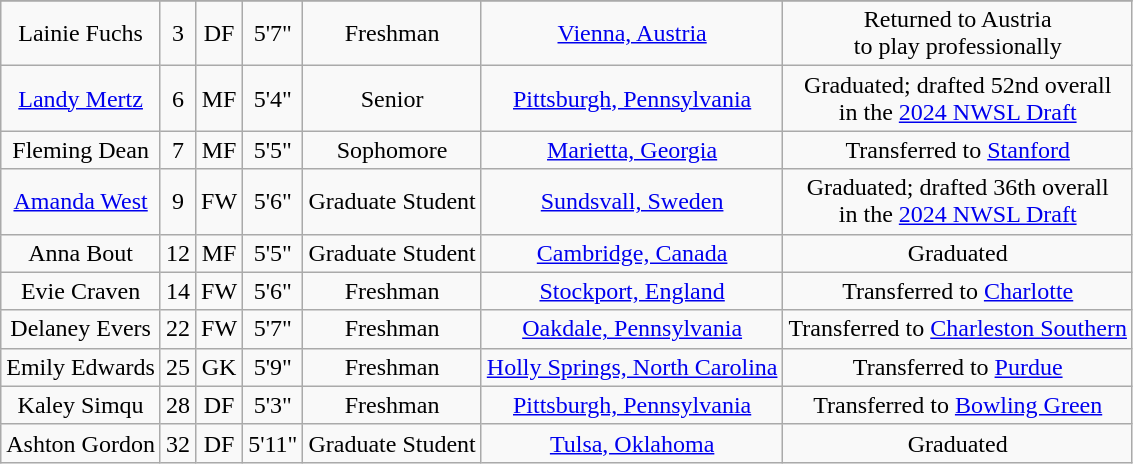<table class="wikitable sortable" style="text-align:center;" border="1">
<tr align=center>
</tr>
<tr>
<td>Lainie Fuchs</td>
<td>3</td>
<td>DF</td>
<td>5'7"</td>
<td>Freshman</td>
<td><a href='#'>Vienna, Austria</a></td>
<td>Returned to Austria<br>to play professionally</td>
</tr>
<tr>
<td><a href='#'>Landy Mertz</a></td>
<td>6</td>
<td>MF</td>
<td>5'4"</td>
<td>Senior</td>
<td><a href='#'>Pittsburgh, Pennsylvania</a></td>
<td>Graduated; drafted 52nd overall<br>in the <a href='#'>2024 NWSL Draft</a></td>
</tr>
<tr>
<td>Fleming Dean</td>
<td>7</td>
<td>MF</td>
<td>5'5"</td>
<td>Sophomore</td>
<td><a href='#'>Marietta, Georgia</a></td>
<td>Transferred to <a href='#'>Stanford</a></td>
</tr>
<tr>
<td><a href='#'>Amanda West</a></td>
<td>9</td>
<td>FW</td>
<td>5'6"</td>
<td>Graduate Student</td>
<td><a href='#'>Sundsvall, Sweden</a></td>
<td>Graduated; drafted 36th overall<br>in the <a href='#'>2024 NWSL Draft</a></td>
</tr>
<tr>
<td>Anna Bout</td>
<td>12</td>
<td>MF</td>
<td>5'5"</td>
<td>Graduate Student</td>
<td><a href='#'>Cambridge, Canada</a></td>
<td>Graduated</td>
</tr>
<tr>
<td>Evie Craven</td>
<td>14</td>
<td>FW</td>
<td>5'6"</td>
<td>Freshman</td>
<td><a href='#'>Stockport, England</a></td>
<td>Transferred to <a href='#'>Charlotte</a></td>
</tr>
<tr>
<td>Delaney Evers</td>
<td>22</td>
<td>FW</td>
<td>5'7"</td>
<td>Freshman</td>
<td><a href='#'>Oakdale, Pennsylvania</a></td>
<td>Transferred to <a href='#'>Charleston Southern</a></td>
</tr>
<tr>
<td>Emily Edwards</td>
<td>25</td>
<td>GK</td>
<td>5'9"</td>
<td>Freshman</td>
<td><a href='#'>Holly Springs, North Carolina</a></td>
<td>Transferred to <a href='#'>Purdue</a></td>
</tr>
<tr>
<td>Kaley Simqu</td>
<td>28</td>
<td>DF</td>
<td>5'3"</td>
<td>Freshman</td>
<td><a href='#'>Pittsburgh, Pennsylvania</a></td>
<td>Transferred to <a href='#'>Bowling Green</a></td>
</tr>
<tr>
<td>Ashton Gordon</td>
<td>32</td>
<td>DF</td>
<td>5'11"</td>
<td>Graduate Student</td>
<td><a href='#'>Tulsa, Oklahoma</a></td>
<td>Graduated</td>
</tr>
</table>
